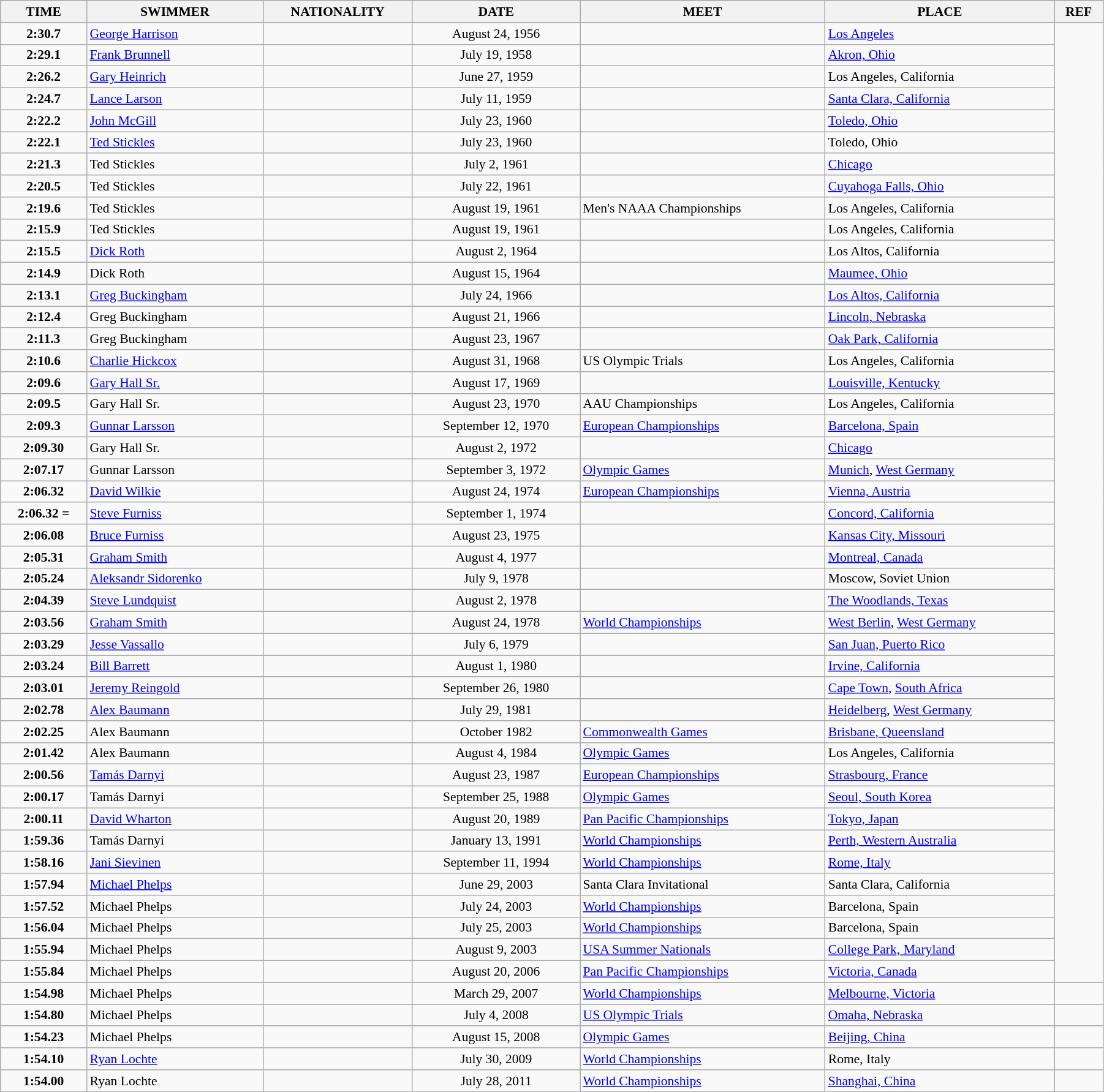<table class="wikitable" width=95% style="font-size: 90%;">
<tr>
<th>TIME</th>
<th>SWIMMER</th>
<th>NATIONALITY</th>
<th>DATE</th>
<th>MEET</th>
<th>PLACE</th>
<th>REF</th>
</tr>
<tr>
<td align="center"><strong>2:30.7</strong></td>
<td><a href='#'>George Harrison</a></td>
<td></td>
<td align="center">August 24, 1956</td>
<td></td>
<td><a href='#'>Los Angeles</a></td>
</tr>
<tr>
<td align="center"><strong>2:29.1</strong></td>
<td><a href='#'>Frank Brunnell</a></td>
<td></td>
<td align="center">July 19, 1958</td>
<td></td>
<td><a href='#'>Akron, Ohio</a></td>
</tr>
<tr>
<td align="center"><strong>2:26.2</strong></td>
<td><a href='#'>Gary Heinrich</a></td>
<td></td>
<td align="center">June 27, 1959</td>
<td></td>
<td>Los Angeles, California</td>
</tr>
<tr>
<td align="center"><strong>2:24.7</strong></td>
<td><a href='#'>Lance Larson</a></td>
<td></td>
<td align="center">July 11, 1959</td>
<td></td>
<td><a href='#'>Santa Clara, California</a></td>
</tr>
<tr>
<td align="center"><strong>2:22.2</strong></td>
<td><a href='#'>John McGill</a></td>
<td></td>
<td align="center">July 23, 1960</td>
<td></td>
<td><a href='#'>Toledo, Ohio</a></td>
</tr>
<tr>
<td align="center"><strong>2:22.1</strong></td>
<td><a href='#'>Ted Stickles</a></td>
<td></td>
<td align="center">July 23, 1960</td>
<td></td>
<td>Toledo, Ohio</td>
</tr>
<tr>
<td align="center"><strong>2:21.3</strong></td>
<td>Ted Stickles</td>
<td></td>
<td align="center">July 2, 1961</td>
<td></td>
<td><a href='#'>Chicago</a></td>
</tr>
<tr>
<td align="center"><strong>2:20.5</strong></td>
<td>Ted Stickles</td>
<td></td>
<td align="center">July 22, 1961</td>
<td></td>
<td><a href='#'>Cuyahoga Falls, Ohio</a></td>
</tr>
<tr>
<td align="center"><strong>2:19.6</strong></td>
<td>Ted Stickles</td>
<td></td>
<td align="center">August 19, 1961</td>
<td>Men's NAAA Championships</td>
<td>Los Angeles, California</td>
</tr>
<tr>
<td align="center"><strong>2:15.9</strong></td>
<td>Ted Stickles</td>
<td></td>
<td align="center">August 19, 1961</td>
<td></td>
<td>Los Angeles, California</td>
</tr>
<tr>
<td align="center"><strong>2:15.5</strong></td>
<td><a href='#'>Dick Roth</a></td>
<td></td>
<td align="center">August 2, 1964</td>
<td></td>
<td>Los Altos, California</td>
</tr>
<tr>
<td align="center"><strong>2:14.9</strong></td>
<td>Dick Roth</td>
<td></td>
<td align="center">August 15, 1964</td>
<td></td>
<td><a href='#'>Maumee, Ohio</a></td>
</tr>
<tr>
<td align="center"><strong>2:13.1</strong></td>
<td><a href='#'>Greg Buckingham</a></td>
<td></td>
<td align="center">July 24, 1966</td>
<td></td>
<td><a href='#'>Los Altos, California</a></td>
</tr>
<tr>
<td align="center"><strong>2:12.4</strong></td>
<td>Greg Buckingham</td>
<td></td>
<td align="center">August 21, 1966</td>
<td></td>
<td><a href='#'>Lincoln, Nebraska</a></td>
</tr>
<tr>
<td align="center"><strong>2:11.3</strong></td>
<td>Greg Buckingham</td>
<td></td>
<td align="center">August 23, 1967</td>
<td></td>
<td><a href='#'>Oak Park, California</a></td>
</tr>
<tr>
<td align="center"><strong>2:10.6</strong></td>
<td><a href='#'>Charlie Hickcox</a></td>
<td></td>
<td align="center">August 31, 1968</td>
<td>US Olympic Trials</td>
<td>Los Angeles, California</td>
</tr>
<tr>
<td align="center"><strong>2:09.6</strong></td>
<td><a href='#'>Gary Hall Sr.</a></td>
<td></td>
<td align="center">August 17, 1969</td>
<td></td>
<td><a href='#'>Louisville, Kentucky</a></td>
</tr>
<tr>
<td align="center"><strong>2:09.5</strong></td>
<td>Gary Hall Sr.</td>
<td></td>
<td align="center">August 23, 1970</td>
<td>AAU Championships</td>
<td>Los Angeles, California</td>
</tr>
<tr>
<td align="center"><strong>2:09.3</strong></td>
<td><a href='#'>Gunnar Larsson</a></td>
<td></td>
<td align="center">September 12, 1970</td>
<td><a href='#'>European Championships</a></td>
<td><a href='#'>Barcelona, Spain</a></td>
</tr>
<tr>
<td align="center"><strong>2:09.30</strong></td>
<td>Gary Hall Sr.</td>
<td></td>
<td align="center">August 2, 1972</td>
<td></td>
<td><a href='#'>Chicago</a></td>
</tr>
<tr>
<td align="center"><strong>2:07.17</strong></td>
<td>Gunnar Larsson</td>
<td></td>
<td align="center">September 3, 1972</td>
<td><a href='#'>Olympic Games</a></td>
<td><a href='#'>Munich</a>, <a href='#'>West Germany</a></td>
</tr>
<tr>
<td align="center"><strong>2:06.32</strong></td>
<td><a href='#'>David Wilkie</a></td>
<td></td>
<td align="center">August 24, 1974</td>
<td><a href='#'>European Championships</a></td>
<td><a href='#'>Vienna, Austria</a></td>
</tr>
<tr>
<td align="center"><strong>2:06.32 =</strong></td>
<td><a href='#'>Steve Furniss</a></td>
<td></td>
<td align="center">September 1, 1974</td>
<td></td>
<td><a href='#'>Concord, California</a></td>
</tr>
<tr>
<td align="center"><strong>2:06.08</strong></td>
<td><a href='#'>Bruce Furniss</a></td>
<td></td>
<td align="center">August 23, 1975</td>
<td></td>
<td><a href='#'>Kansas City, Missouri</a></td>
</tr>
<tr>
<td align="center"><strong>2:05.31</strong></td>
<td><a href='#'>Graham Smith</a></td>
<td></td>
<td align="center">August 4, 1977</td>
<td></td>
<td><a href='#'>Montreal, Canada</a></td>
</tr>
<tr>
<td align="center"><strong>2:05.24</strong></td>
<td><a href='#'>Aleksandr Sidorenko</a></td>
<td></td>
<td align="center">July 9, 1978</td>
<td></td>
<td>Moscow, Soviet Union</td>
</tr>
<tr>
<td align="center"><strong>2:04.39</strong></td>
<td><a href='#'>Steve Lundquist</a></td>
<td></td>
<td align="center">August 2, 1978</td>
<td></td>
<td><a href='#'>The Woodlands, Texas</a></td>
</tr>
<tr>
<td align="center"><strong>2:03.56</strong></td>
<td><a href='#'>Graham Smith</a></td>
<td></td>
<td align="center">August 24, 1978</td>
<td><a href='#'>World Championships</a></td>
<td><a href='#'>West Berlin</a>, <a href='#'>West Germany</a></td>
</tr>
<tr>
<td align="center"><strong>2:03.29</strong></td>
<td><a href='#'>Jesse Vassallo</a></td>
<td></td>
<td align="center">July 6, 1979</td>
<td></td>
<td><a href='#'>San Juan, Puerto Rico</a></td>
</tr>
<tr>
<td align="center"><strong>2:03.24</strong></td>
<td><a href='#'>Bill Barrett</a></td>
<td></td>
<td align="center">August 1, 1980</td>
<td></td>
<td><a href='#'>Irvine, California</a></td>
</tr>
<tr>
<td align="center"><strong>2:03.01</strong></td>
<td><a href='#'>Jeremy Reingold</a></td>
<td></td>
<td align="center">September 26, 1980</td>
<td></td>
<td><a href='#'>Cape Town</a>, <a href='#'>South Africa</a></td>
</tr>
<tr>
<td align="center"><strong>2:02.78</strong></td>
<td><a href='#'>Alex Baumann</a></td>
<td></td>
<td align="center">July 29, 1981</td>
<td></td>
<td><a href='#'>Heidelberg</a>, <a href='#'>West Germany</a></td>
</tr>
<tr>
<td align="center"><strong>2:02.25</strong></td>
<td>Alex Baumann</td>
<td></td>
<td align="center">October 1982</td>
<td><a href='#'>Commonwealth Games</a></td>
<td><a href='#'>Brisbane, Queensland</a></td>
</tr>
<tr>
<td align="center"><strong>2:01.42</strong></td>
<td>Alex Baumann</td>
<td></td>
<td align="center">August 4, 1984</td>
<td><a href='#'>Olympic Games</a></td>
<td>Los Angeles, California</td>
</tr>
<tr>
<td align="center"><strong>2:00.56</strong></td>
<td><a href='#'>Tamás Darnyi</a></td>
<td></td>
<td align="center">August 23, 1987</td>
<td><a href='#'>European Championships</a></td>
<td><a href='#'>Strasbourg, France</a></td>
</tr>
<tr>
<td align="center"><strong>2:00.17</strong></td>
<td>Tamás Darnyi</td>
<td></td>
<td align="center">September 25, 1988</td>
<td><a href='#'>Olympic Games</a></td>
<td><a href='#'>Seoul, South Korea</a></td>
</tr>
<tr>
<td align="center"><strong>2:00.11</strong></td>
<td><a href='#'>David Wharton</a></td>
<td></td>
<td align="center">August 20, 1989</td>
<td><a href='#'>Pan Pacific Championships</a></td>
<td><a href='#'>Tokyo, Japan</a></td>
</tr>
<tr>
<td align="center"><strong>1:59.36</strong></td>
<td>Tamás Darnyi</td>
<td></td>
<td align="center">January 13, 1991</td>
<td><a href='#'>World Championships</a></td>
<td><a href='#'>Perth, Western Australia</a></td>
</tr>
<tr>
<td align="center"><strong>1:58.16</strong></td>
<td><a href='#'>Jani Sievinen</a></td>
<td></td>
<td align="center">September 11, 1994</td>
<td><a href='#'>World Championships</a></td>
<td><a href='#'>Rome, Italy</a></td>
</tr>
<tr>
<td align="center"><strong>1:57.94</strong></td>
<td><a href='#'>Michael Phelps</a></td>
<td></td>
<td align="center">June 29, 2003</td>
<td>Santa Clara Invitational</td>
<td>Santa Clara, California</td>
</tr>
<tr>
<td align="center"><strong>1:57.52</strong></td>
<td>Michael Phelps</td>
<td></td>
<td align="center">July 24, 2003</td>
<td><a href='#'>World Championships</a></td>
<td>Barcelona, Spain</td>
</tr>
<tr>
<td align="center"><strong>1:56.04</strong></td>
<td>Michael Phelps</td>
<td></td>
<td align="center">July 25, 2003</td>
<td><a href='#'>World Championships</a></td>
<td>Barcelona, Spain</td>
</tr>
<tr>
<td align="center"><strong>1:55.94</strong></td>
<td>Michael Phelps</td>
<td></td>
<td align="center">August 9, 2003</td>
<td><a href='#'>USA Summer Nationals</a></td>
<td><a href='#'>College Park, Maryland</a></td>
</tr>
<tr>
<td align="center"><strong>1:55.84</strong></td>
<td>Michael Phelps</td>
<td></td>
<td align="center">August 20, 2006</td>
<td><a href='#'>Pan Pacific Championships</a></td>
<td><a href='#'>Victoria, Canada</a></td>
</tr>
<tr>
<td align="center"><strong>1:54.98</strong></td>
<td>Michael Phelps</td>
<td></td>
<td align="center">March 29, 2007</td>
<td><a href='#'>World Championships</a></td>
<td><a href='#'>Melbourne, Victoria</a></td>
<td></td>
</tr>
<tr>
<td align="center"><strong>1:54.80</strong></td>
<td>Michael Phelps</td>
<td></td>
<td align="center">July 4, 2008</td>
<td><a href='#'>US Olympic Trials</a></td>
<td><a href='#'>Omaha, Nebraska</a></td>
<td></td>
</tr>
<tr>
<td align="center"><strong>1:54.23</strong></td>
<td>Michael Phelps</td>
<td></td>
<td align="center">August 15, 2008</td>
<td><a href='#'>Olympic Games</a></td>
<td><a href='#'>Beijing, China</a></td>
<td></td>
</tr>
<tr>
<td align="center"><strong>1:54.10</strong></td>
<td><a href='#'>Ryan Lochte</a></td>
<td></td>
<td align="center">July 30, 2009</td>
<td><a href='#'>World Championships</a></td>
<td>Rome, Italy</td>
<td></td>
</tr>
<tr>
<td align="center"><strong>1:54.00</strong></td>
<td>Ryan Lochte</td>
<td></td>
<td align="center">July 28, 2011</td>
<td><a href='#'>World Championships</a></td>
<td><a href='#'>Shanghai, China</a></td>
<td></td>
</tr>
</table>
